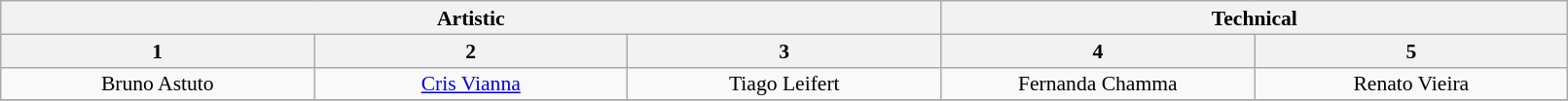<table class="wikitable" style="font-size:90%; line-height:16px; text-align:center" width="85%">
<tr>
<th colspan=3>Artistic</th>
<th colspan=2>Technical</th>
</tr>
<tr>
<th>1</th>
<th>2</th>
<th>3</th>
<th>4</th>
<th>5</th>
</tr>
<tr>
<td width=150>Bruno Astuto</td>
<td width=150><a href='#'>Cris Vianna</a></td>
<td width=150>Tiago Leifert</td>
<td width=150>Fernanda Chamma</td>
<td width=150>Renato Vieira</td>
</tr>
<tr>
</tr>
</table>
